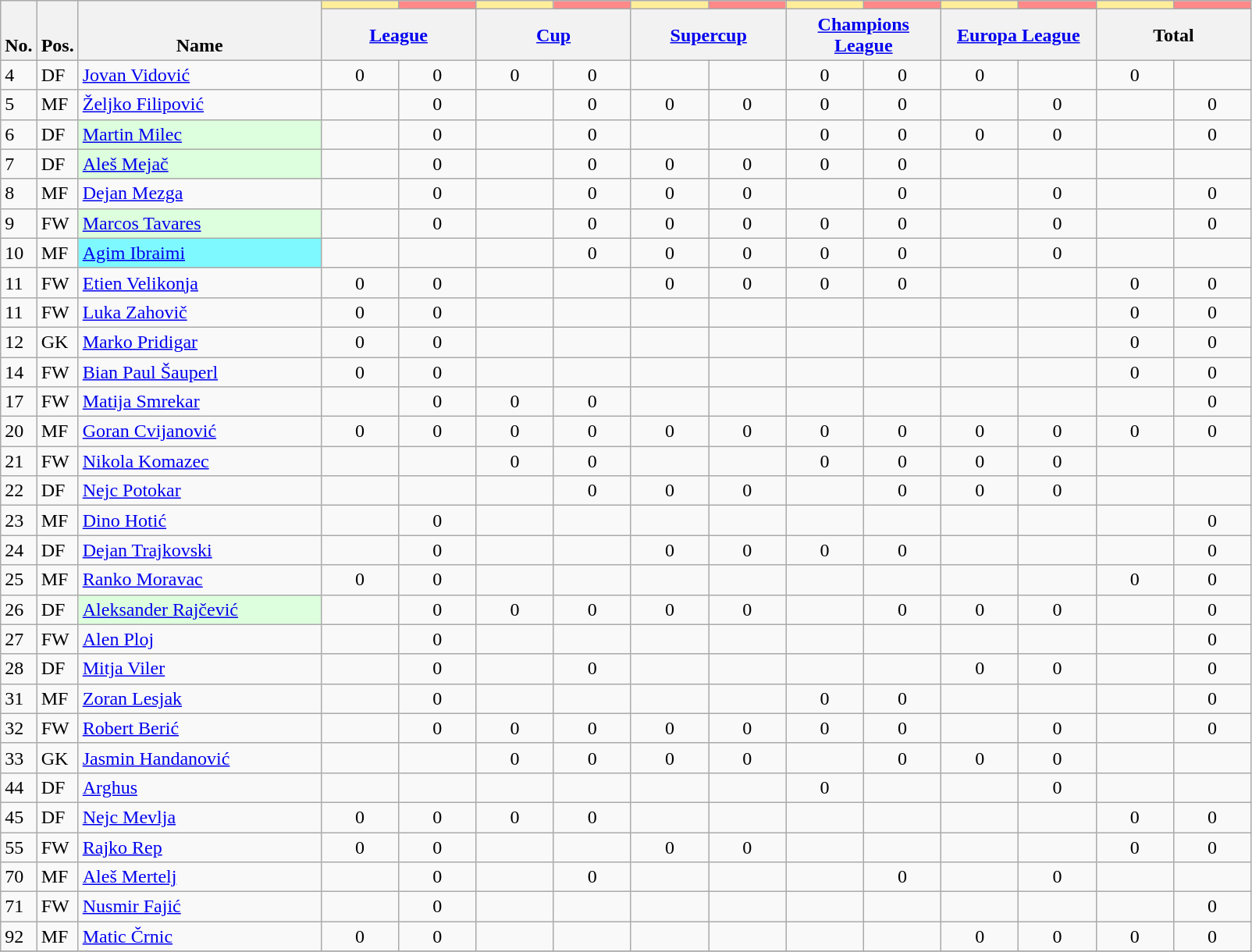<table class="wikitable sortable" style="text-align:center">
<tr>
<th rowspan="2" valign="bottom" class="unsortable">No.</th>
<th rowspan="2" valign="bottom" class="unsortable">Pos.</th>
<th rowspan="2" valign="bottom" class="unsortable" width="200">Name</th>
<th style="background:#FFEE99"></th>
<th style="background:#FF8888"></th>
<th style="background:#FFEE99"></th>
<th style="background:#FF8888"></th>
<th style="background:#FFEE99"></th>
<th style="background:#FF8888"></th>
<th style="background:#FFEE99"></th>
<th style="background:#FF8888"></th>
<th style="background:#FFEE99"></th>
<th style="background:#FF8888"></th>
<th style="background:#FFEE99"></th>
<th style="background:#FF8888"></th>
</tr>
<tr class="unsortable">
<th colspan="2" width="125"><a href='#'>League</a></th>
<th colspan="2" width="125"><a href='#'>Cup</a></th>
<th colspan="2" width="125"><a href='#'>Supercup</a></th>
<th colspan="2" width="125"><a href='#'>Champions League</a></th>
<th colspan="2" width="125"><a href='#'>Europa League</a></th>
<th colspan="2" width="125">Total</th>
</tr>
<tr>
<td align="left">4</td>
<td align="left">DF</td>
<td align="left"> <a href='#'>Jovan Vidović</a></td>
<td>0</td>
<td>0</td>
<td>0</td>
<td>0</td>
<td></td>
<td></td>
<td>0</td>
<td>0</td>
<td>0</td>
<td></td>
<td>0</td>
<td></td>
</tr>
<tr>
<td align="left">5</td>
<td align="left">MF</td>
<td align="left"> <a href='#'>Željko Filipović</a></td>
<td></td>
<td>0</td>
<td></td>
<td>0</td>
<td>0</td>
<td>0</td>
<td>0</td>
<td>0</td>
<td></td>
<td>0</td>
<td></td>
<td>0</td>
</tr>
<tr>
<td align="left">6</td>
<td align="left">DF</td>
<td align="left" bgcolor="#DDFFDD"> <a href='#'>Martin Milec</a> </td>
<td></td>
<td>0</td>
<td></td>
<td>0</td>
<td></td>
<td></td>
<td>0</td>
<td>0</td>
<td>0</td>
<td>0</td>
<td></td>
<td>0</td>
</tr>
<tr>
<td align="left">7</td>
<td align="left">DF</td>
<td align="left" bgcolor="#DDFFDD"> <a href='#'>Aleš Mejač</a> </td>
<td></td>
<td>0</td>
<td></td>
<td>0</td>
<td>0</td>
<td>0</td>
<td>0</td>
<td>0</td>
<td></td>
<td></td>
<td></td>
<td></td>
</tr>
<tr>
<td align="left">8</td>
<td align="left">MF</td>
<td align="left"> <a href='#'>Dejan Mezga</a></td>
<td></td>
<td>0</td>
<td></td>
<td>0</td>
<td>0</td>
<td>0</td>
<td></td>
<td>0</td>
<td></td>
<td>0</td>
<td></td>
<td>0</td>
</tr>
<tr>
<td align="left">9</td>
<td align="left">FW</td>
<td align="left" bgcolor="#DDFFDD"> <a href='#'>Marcos Tavares</a> </td>
<td></td>
<td>0</td>
<td></td>
<td>0</td>
<td>0</td>
<td>0</td>
<td>0</td>
<td>0</td>
<td></td>
<td>0</td>
<td></td>
<td>0</td>
</tr>
<tr>
<td align="left">10</td>
<td align="left">MF</td>
<td align="left" bgcolor="#7DF9FF"> <a href='#'>Agim Ibraimi</a> </td>
<td></td>
<td></td>
<td></td>
<td>0</td>
<td>0</td>
<td>0</td>
<td>0</td>
<td>0</td>
<td></td>
<td>0</td>
<td></td>
<td></td>
</tr>
<tr>
<td align="left">11</td>
<td align="left">FW</td>
<td align="left"> <a href='#'>Etien Velikonja</a></td>
<td>0</td>
<td>0</td>
<td></td>
<td></td>
<td>0</td>
<td>0</td>
<td>0</td>
<td>0</td>
<td></td>
<td></td>
<td>0</td>
<td>0</td>
</tr>
<tr>
<td align="left">11</td>
<td align="left">FW</td>
<td align="left"> <a href='#'>Luka Zahovič</a></td>
<td>0</td>
<td>0</td>
<td></td>
<td></td>
<td></td>
<td></td>
<td></td>
<td></td>
<td></td>
<td></td>
<td>0</td>
<td>0</td>
</tr>
<tr>
<td align="left">12</td>
<td align="left">GK</td>
<td align="left"> <a href='#'>Marko Pridigar</a></td>
<td>0</td>
<td>0</td>
<td></td>
<td></td>
<td></td>
<td></td>
<td></td>
<td></td>
<td></td>
<td></td>
<td>0</td>
<td>0</td>
</tr>
<tr>
<td align="left">14</td>
<td align="left">FW</td>
<td align="left"> <a href='#'>Bian Paul Šauperl</a></td>
<td>0</td>
<td>0</td>
<td></td>
<td></td>
<td></td>
<td></td>
<td></td>
<td></td>
<td></td>
<td></td>
<td>0</td>
<td>0</td>
</tr>
<tr>
<td align="left">17</td>
<td align="left">FW</td>
<td align="left"> <a href='#'>Matija Smrekar</a></td>
<td></td>
<td>0</td>
<td>0</td>
<td>0</td>
<td></td>
<td></td>
<td></td>
<td></td>
<td></td>
<td></td>
<td></td>
<td>0</td>
</tr>
<tr>
<td align="left">20</td>
<td align="left">MF</td>
<td align="left"> <a href='#'>Goran Cvijanović</a></td>
<td>0</td>
<td>0</td>
<td>0</td>
<td>0</td>
<td>0</td>
<td>0</td>
<td>0</td>
<td>0</td>
<td>0</td>
<td>0</td>
<td>0</td>
<td>0</td>
</tr>
<tr>
<td align="left">21</td>
<td align="left">FW</td>
<td align="left"> <a href='#'>Nikola Komazec</a></td>
<td></td>
<td></td>
<td>0</td>
<td>0</td>
<td></td>
<td></td>
<td>0</td>
<td>0</td>
<td>0</td>
<td>0</td>
<td></td>
<td></td>
</tr>
<tr>
<td align="left">22</td>
<td align="left">DF</td>
<td align="left"> <a href='#'>Nejc Potokar</a></td>
<td></td>
<td></td>
<td></td>
<td>0</td>
<td>0</td>
<td>0</td>
<td></td>
<td>0</td>
<td>0</td>
<td>0</td>
<td></td>
<td></td>
</tr>
<tr>
<td align="left">23</td>
<td align="left">MF</td>
<td align="left"> <a href='#'>Dino Hotić</a></td>
<td></td>
<td>0</td>
<td></td>
<td></td>
<td></td>
<td></td>
<td></td>
<td></td>
<td></td>
<td></td>
<td></td>
<td>0</td>
</tr>
<tr>
<td align="left">24</td>
<td align="left">DF</td>
<td align="left"> <a href='#'>Dejan Trajkovski</a></td>
<td></td>
<td>0</td>
<td></td>
<td></td>
<td>0</td>
<td>0</td>
<td>0</td>
<td>0</td>
<td></td>
<td></td>
<td></td>
<td>0</td>
</tr>
<tr>
<td align="left">25</td>
<td align="left">MF</td>
<td align="left"> <a href='#'>Ranko Moravac</a></td>
<td>0</td>
<td>0</td>
<td></td>
<td></td>
<td></td>
<td></td>
<td></td>
<td></td>
<td></td>
<td></td>
<td>0</td>
<td>0</td>
</tr>
<tr>
<td align="left">26</td>
<td align="left">DF</td>
<td align="left" bgcolor="#DDFFDD"> <a href='#'>Aleksander Rajčević</a> </td>
<td></td>
<td>0</td>
<td>0</td>
<td>0</td>
<td>0</td>
<td>0</td>
<td></td>
<td>0</td>
<td>0</td>
<td>0</td>
<td></td>
<td>0</td>
</tr>
<tr>
<td align="left">27</td>
<td align="left">FW</td>
<td align="left"> <a href='#'>Alen Ploj</a></td>
<td></td>
<td>0</td>
<td></td>
<td></td>
<td></td>
<td></td>
<td></td>
<td></td>
<td></td>
<td></td>
<td></td>
<td>0</td>
</tr>
<tr>
<td align="left">28</td>
<td align="left">DF</td>
<td align="left"> <a href='#'>Mitja Viler</a></td>
<td></td>
<td>0</td>
<td></td>
<td>0</td>
<td></td>
<td></td>
<td></td>
<td></td>
<td>0</td>
<td>0</td>
<td></td>
<td>0</td>
</tr>
<tr>
<td align="left">31</td>
<td align="left">MF</td>
<td align="left"> <a href='#'>Zoran Lesjak</a></td>
<td></td>
<td>0</td>
<td></td>
<td></td>
<td></td>
<td></td>
<td>0</td>
<td>0</td>
<td></td>
<td></td>
<td></td>
<td>0</td>
</tr>
<tr>
<td align="left">32</td>
<td align="left">FW</td>
<td align="left"> <a href='#'>Robert Berić</a></td>
<td></td>
<td>0</td>
<td>0</td>
<td>0</td>
<td>0</td>
<td>0</td>
<td>0</td>
<td>0</td>
<td></td>
<td>0</td>
<td></td>
<td>0</td>
</tr>
<tr>
<td align="left">33</td>
<td align="left">GK</td>
<td align="left"> <a href='#'>Jasmin Handanović</a></td>
<td></td>
<td></td>
<td>0</td>
<td>0</td>
<td>0</td>
<td>0</td>
<td></td>
<td>0</td>
<td>0</td>
<td>0</td>
<td></td>
<td></td>
</tr>
<tr>
<td align="left">44</td>
<td align="left">DF</td>
<td align="left"> <a href='#'>Arghus</a></td>
<td></td>
<td></td>
<td></td>
<td></td>
<td></td>
<td></td>
<td>0</td>
<td></td>
<td></td>
<td>0</td>
<td></td>
<td></td>
</tr>
<tr>
<td align="left">45</td>
<td align="left">DF</td>
<td align="left"> <a href='#'>Nejc Mevlja</a></td>
<td>0</td>
<td>0</td>
<td>0</td>
<td>0</td>
<td></td>
<td></td>
<td></td>
<td></td>
<td></td>
<td></td>
<td>0</td>
<td>0</td>
</tr>
<tr>
<td align="left">55</td>
<td align="left">FW</td>
<td align="left"> <a href='#'>Rajko Rep</a></td>
<td>0</td>
<td>0</td>
<td></td>
<td></td>
<td>0</td>
<td>0</td>
<td></td>
<td></td>
<td></td>
<td></td>
<td>0</td>
<td>0</td>
</tr>
<tr>
<td align="left">70</td>
<td align="left">MF</td>
<td align="left"> <a href='#'>Aleš Mertelj</a></td>
<td></td>
<td>0</td>
<td></td>
<td>0</td>
<td></td>
<td></td>
<td></td>
<td>0</td>
<td></td>
<td>0</td>
<td></td>
<td></td>
</tr>
<tr>
<td align="left">71</td>
<td align="left">FW</td>
<td align="left"> <a href='#'>Nusmir Fajić</a></td>
<td></td>
<td>0</td>
<td></td>
<td></td>
<td></td>
<td></td>
<td></td>
<td></td>
<td></td>
<td></td>
<td></td>
<td>0</td>
</tr>
<tr>
<td align="left">92</td>
<td align="left">MF</td>
<td align="left"> <a href='#'>Matic Črnic</a></td>
<td>0</td>
<td>0</td>
<td></td>
<td></td>
<td></td>
<td></td>
<td></td>
<td></td>
<td>0</td>
<td>0</td>
<td>0</td>
<td>0</td>
</tr>
<tr>
</tr>
</table>
